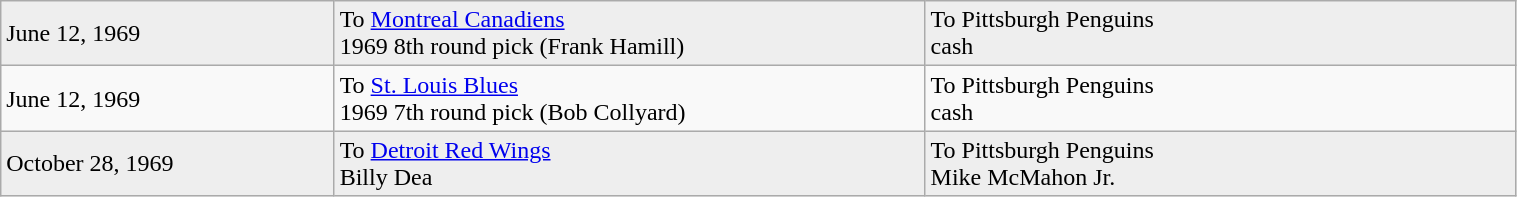<table class="wikitable" style="border:1px solid #999999; width:80%;">
<tr bgcolor="eeeeee">
<td style='width:22%;'>June 12, 1969</td>
<td style='width:39%;' valign='top'>To <a href='#'>Montreal Canadiens</a><br>1969 8th round pick (Frank Hamill)</td>
<td style='width:39%;' valign='top'>To Pittsburgh Penguins<br>cash</td>
</tr>
<tr>
<td style='width:22%;'>June 12, 1969</td>
<td style='width:39%;' valign='top'>To <a href='#'>St. Louis Blues</a><br>1969 7th round pick (Bob Collyard)</td>
<td style='width:39%;' valign='top'>To Pittsburgh Penguins<br>cash</td>
</tr>
<tr bgcolor="eeeeee">
<td style='width:22%;'>October 28, 1969</td>
<td style='width:39%;' valign='top'>To <a href='#'>Detroit Red Wings</a><br>Billy Dea</td>
<td style='width:39%;' valign='top'>To Pittsburgh Penguins<br>Mike McMahon Jr.</td>
</tr>
</table>
